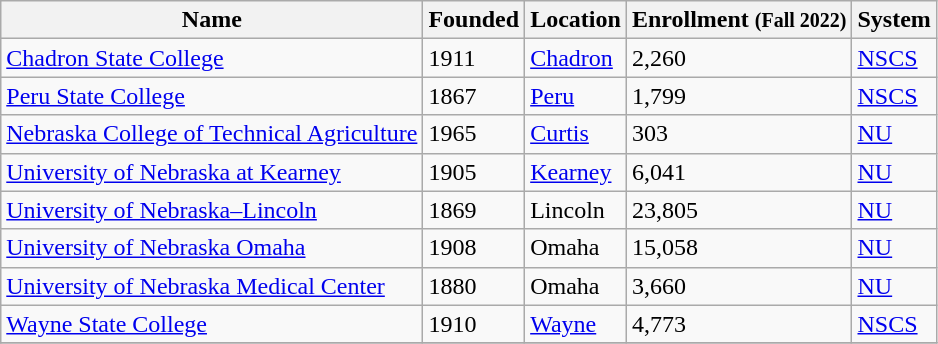<table class="wikitable sortable">
<tr>
<th>Name</th>
<th>Founded</th>
<th>Location</th>
<th>Enrollment <small>(Fall 2022)</small></th>
<th>System</th>
</tr>
<tr>
<td><a href='#'>Chadron State College</a></td>
<td>1911</td>
<td><a href='#'>Chadron</a></td>
<td>2,260</td>
<td><a href='#'>NSCS</a></td>
</tr>
<tr>
<td><a href='#'>Peru State College</a></td>
<td>1867</td>
<td><a href='#'>Peru</a></td>
<td>1,799</td>
<td><a href='#'>NSCS</a></td>
</tr>
<tr>
<td><a href='#'>Nebraska College of Technical Agriculture</a></td>
<td>1965</td>
<td><a href='#'>Curtis</a></td>
<td>303</td>
<td><a href='#'>NU</a></td>
</tr>
<tr>
<td><a href='#'>University of Nebraska at Kearney</a></td>
<td>1905</td>
<td><a href='#'>Kearney</a></td>
<td>6,041</td>
<td><a href='#'>NU</a></td>
</tr>
<tr>
<td><a href='#'>University of Nebraska–Lincoln</a></td>
<td>1869</td>
<td>Lincoln</td>
<td>23,805</td>
<td><a href='#'>NU</a></td>
</tr>
<tr>
<td><a href='#'>University of Nebraska Omaha</a></td>
<td>1908</td>
<td>Omaha</td>
<td>15,058</td>
<td><a href='#'>NU</a></td>
</tr>
<tr>
<td><a href='#'>University of Nebraska Medical Center</a></td>
<td>1880</td>
<td>Omaha</td>
<td>3,660</td>
<td><a href='#'>NU</a></td>
</tr>
<tr>
<td><a href='#'>Wayne State College</a></td>
<td>1910</td>
<td><a href='#'>Wayne</a></td>
<td>4,773</td>
<td><a href='#'>NSCS</a></td>
</tr>
<tr>
</tr>
</table>
